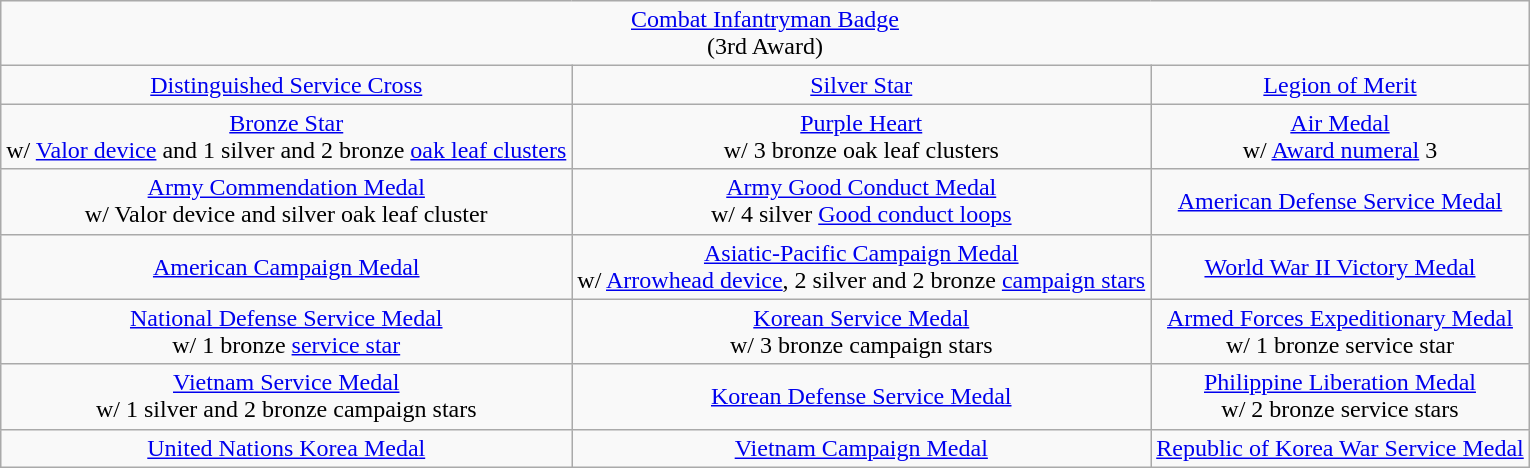<table class="wikitable" style="margin:1em auto; text-align:center;">
<tr>
<td colspan="3"><a href='#'>Combat Infantryman Badge</a><br>(3rd Award)</td>
</tr>
<tr>
<td><a href='#'>Distinguished Service Cross</a></td>
<td><a href='#'>Silver Star</a></td>
<td><a href='#'>Legion of Merit</a></td>
</tr>
<tr>
<td><a href='#'>Bronze Star</a><br>w/ <a href='#'>Valor device</a> and 1 silver and 2 bronze <a href='#'>oak leaf clusters</a></td>
<td><a href='#'>Purple Heart</a><br>w/ 3 bronze oak leaf clusters</td>
<td><a href='#'>Air Medal</a><br>w/ <a href='#'>Award numeral</a> 3</td>
</tr>
<tr>
<td><a href='#'>Army Commendation Medal</a><br>w/ Valor device and silver oak leaf cluster</td>
<td><a href='#'>Army Good Conduct Medal</a><br>w/ 4 silver <a href='#'>Good conduct loops</a></td>
<td><a href='#'>American Defense Service Medal</a></td>
</tr>
<tr>
<td><a href='#'>American Campaign Medal</a></td>
<td><a href='#'>Asiatic-Pacific Campaign Medal</a><br>w/ <a href='#'>Arrowhead device</a>, 2 silver and 2 bronze <a href='#'>campaign stars</a></td>
<td><a href='#'>World War II Victory Medal</a></td>
</tr>
<tr>
<td><a href='#'>National Defense Service Medal</a><br>w/ 1 bronze <a href='#'>service star</a></td>
<td><a href='#'>Korean Service Medal</a><br>w/ 3 bronze campaign stars</td>
<td><a href='#'>Armed Forces Expeditionary Medal</a><br>w/ 1 bronze service star</td>
</tr>
<tr>
<td><a href='#'>Vietnam Service Medal</a><br>w/ 1 silver and 2 bronze campaign stars</td>
<td><a href='#'>Korean Defense Service Medal</a></td>
<td><a href='#'>Philippine Liberation Medal</a><br>w/ 2 bronze service stars</td>
</tr>
<tr>
<td><a href='#'>United Nations Korea Medal</a></td>
<td><a href='#'>Vietnam Campaign Medal</a></td>
<td><a href='#'>Republic of Korea War Service Medal</a></td>
</tr>
</table>
